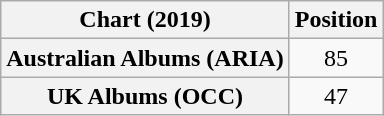<table class="wikitable sortable plainrowheaders" style="text-align:center">
<tr>
<th scope="col">Chart (2019)</th>
<th scope="col">Position</th>
</tr>
<tr>
<th scope="row">Australian Albums (ARIA)</th>
<td>85</td>
</tr>
<tr>
<th scope="row">UK Albums (OCC)</th>
<td>47</td>
</tr>
</table>
